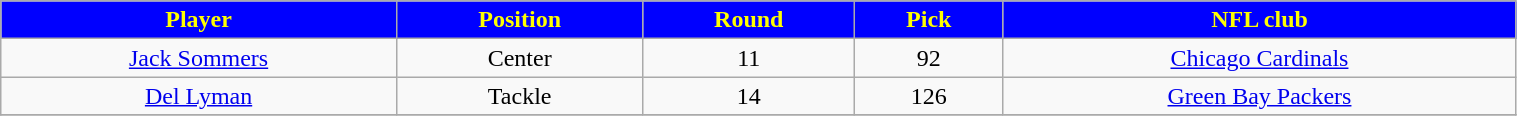<table class="wikitable" width="80%">
<tr align="center" style="background:blue;color:yellow;">
<td><strong>Player</strong></td>
<td><strong>Position</strong></td>
<td><strong>Round</strong></td>
<td><strong>Pick</strong></td>
<td><strong>NFL club</strong></td>
</tr>
<tr align="center" bgcolor="">
<td><a href='#'>Jack Sommers</a></td>
<td>Center</td>
<td>11</td>
<td>92</td>
<td><a href='#'>Chicago Cardinals</a></td>
</tr>
<tr align="center" bgcolor="">
<td><a href='#'>Del Lyman</a></td>
<td>Tackle</td>
<td>14</td>
<td>126</td>
<td><a href='#'>Green Bay Packers</a></td>
</tr>
<tr align="center" bgcolor="">
</tr>
</table>
